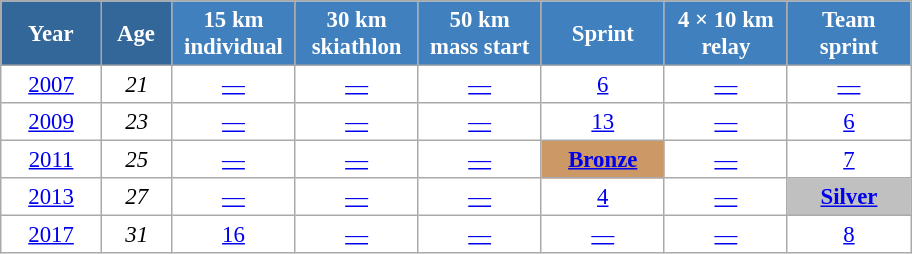<table class="wikitable" style="font-size:95%; text-align:center; border:grey solid 1px; border-collapse:collapse; background:#ffffff;">
<tr>
<th style="background-color:#369; color:white; width:60px;"> Year </th>
<th style="background-color:#369; color:white; width:40px;"> Age </th>
<th style="background-color:#4180be; color:white; width:75px;"> 15 km <br> individual </th>
<th style="background-color:#4180be; color:white; width:75px;"> 30 km <br> skiathlon </th>
<th style="background-color:#4180be; color:white; width:75px;"> 50 km <br> mass start </th>
<th style="background-color:#4180be; color:white; width:75px;"> Sprint </th>
<th style="background-color:#4180be; color:white; width:75px;"> 4 × 10 km <br> relay </th>
<th style="background-color:#4180be; color:white; width:75px;"> Team <br> sprint </th>
</tr>
<tr>
<td><a href='#'>2007</a></td>
<td><em>21</em></td>
<td><a href='#'>—</a></td>
<td><a href='#'>—</a></td>
<td><a href='#'>—</a></td>
<td><a href='#'>6</a></td>
<td><a href='#'>—</a></td>
<td><a href='#'>—</a></td>
</tr>
<tr>
<td><a href='#'>2009</a></td>
<td><em>23</em></td>
<td><a href='#'>—</a></td>
<td><a href='#'>—</a></td>
<td><a href='#'>—</a></td>
<td><a href='#'>13</a></td>
<td><a href='#'>—</a></td>
<td><a href='#'>6</a></td>
</tr>
<tr>
<td><a href='#'>2011</a></td>
<td><em>25</em></td>
<td><a href='#'>—</a></td>
<td><a href='#'>—</a></td>
<td><a href='#'>—</a></td>
<td style="background:#c96;"><a href='#'><strong>Bronze</strong></a></td>
<td><a href='#'>—</a></td>
<td><a href='#'>7</a></td>
</tr>
<tr>
<td><a href='#'>2013</a></td>
<td><em>27</em></td>
<td><a href='#'>—</a></td>
<td><a href='#'>—</a></td>
<td><a href='#'>—</a></td>
<td><a href='#'>4</a></td>
<td><a href='#'>—</a></td>
<td style="background:silver;"><a href='#'><strong>Silver</strong></a></td>
</tr>
<tr>
<td><a href='#'>2017</a></td>
<td><em>31</em></td>
<td><a href='#'>16</a></td>
<td><a href='#'>—</a></td>
<td><a href='#'>—</a></td>
<td><a href='#'>—</a></td>
<td><a href='#'>—</a></td>
<td><a href='#'>8</a></td>
</tr>
</table>
